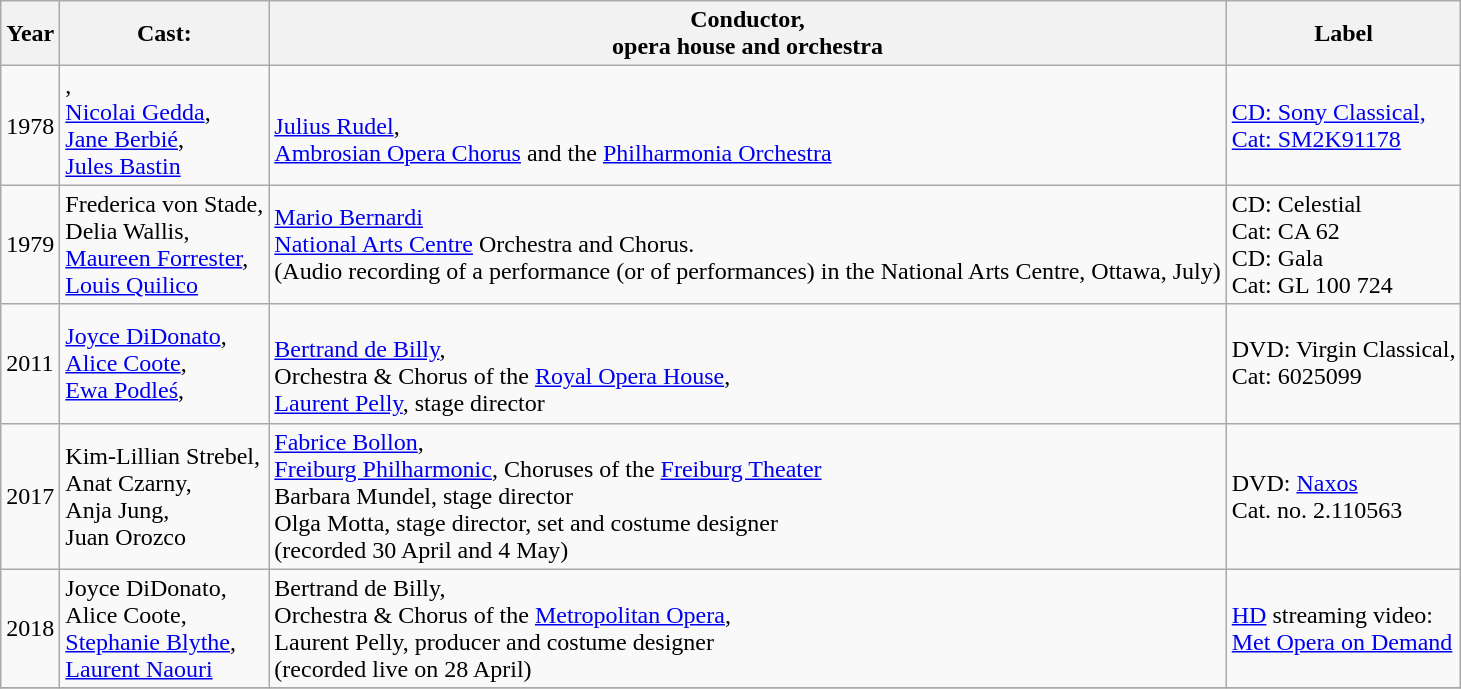<table class="wikitable">
<tr>
<th style="vertical-align=bottom;">Year</th>
<th>Cast:</th>
<th style="vertical-align=bottom;">Conductor,<br>opera house and orchestra</th>
<th style="vertical-align=bottom;">Label</th>
</tr>
<tr>
<td>1978</td>
<td>,<br><a href='#'>Nicolai Gedda</a>,<br><a href='#'>Jane Berbié</a>,<br><a href='#'>Jules Bastin</a></td>
<td><br><a href='#'>Julius Rudel</a>,<br><a href='#'>Ambrosian Opera Chorus</a> and the <a href='#'>Philharmonia Orchestra</a></td>
<td><a href='#'>CD: Sony Classical,<br>Cat: SM2K91178</a></td>
</tr>
<tr>
<td>1979</td>
<td>Frederica von Stade,<br>Delia Wallis,<br><a href='#'>Maureen Forrester</a>,<br><a href='#'>Louis Quilico</a></td>
<td><a href='#'>Mario Bernardi</a><br><a href='#'>National Arts Centre</a> Orchestra and Chorus.<br>(Audio recording of a performance (or of performances) in the National Arts Centre, Ottawa, July)</td>
<td>CD: Celestial<br>Cat: CA 62<br>CD: Gala<br>Cat: GL 100 724</td>
</tr>
<tr>
<td>2011</td>
<td><a href='#'>Joyce DiDonato</a>,<br><a href='#'>Alice Coote</a>,<br><a href='#'>Ewa Podleś</a>,<br></td>
<td><br><a href='#'>Bertrand de Billy</a>,<br>Orchestra & Chorus of the <a href='#'>Royal Opera House</a>,<br><a href='#'>Laurent Pelly</a>, stage director</td>
<td>DVD: Virgin Classical,<br>Cat: 6025099</td>
</tr>
<tr>
<td>2017</td>
<td>Kim-Lillian Strebel,<br>Anat Czarny,<br>Anja Jung,<br>Juan Orozco</td>
<td><a href='#'>Fabrice Bollon</a>,<br><a href='#'>Freiburg Philharmonic</a>, Choruses of the <a href='#'>Freiburg Theater</a><br>Barbara Mundel, stage director<br>Olga Motta, stage director, set and costume designer<br>(recorded 30 April and 4 May)</td>
<td>DVD: <a href='#'>Naxos</a><br>Cat. no. 2.110563</td>
</tr>
<tr>
<td>2018</td>
<td>Joyce DiDonato,<br>Alice Coote,<br><a href='#'>Stephanie Blythe</a>,<br><a href='#'>Laurent Naouri</a></td>
<td>Bertrand de Billy,<br>Orchestra & Chorus of the <a href='#'>Metropolitan Opera</a>,<br>Laurent Pelly, producer and costume designer<br>(recorded live on 28 April)</td>
<td><a href='#'>HD</a> streaming video:<br><a href='#'>Met Opera on Demand</a></td>
</tr>
<tr>
</tr>
</table>
